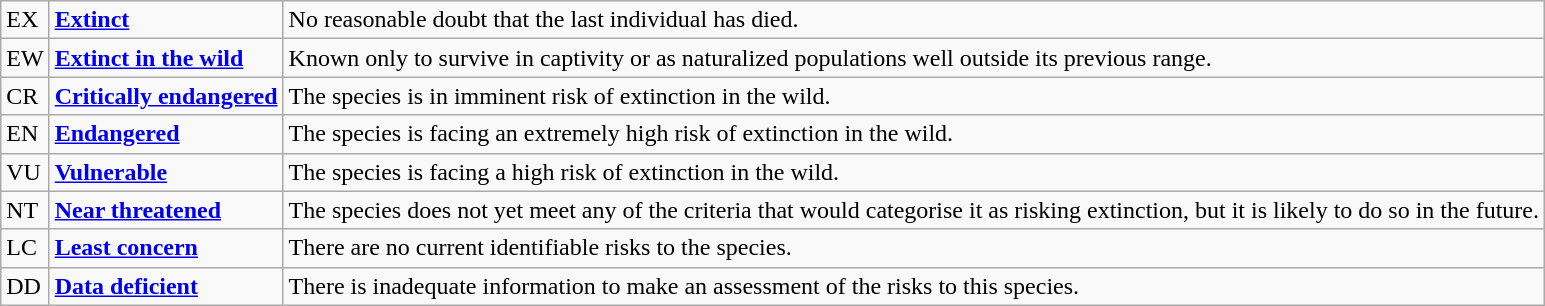<table class="wikitable" style="text-align:left">
<tr>
<td>EX</td>
<td><strong><a href='#'>Extinct</a></strong></td>
<td>No reasonable doubt that the last individual has died.</td>
</tr>
<tr>
<td>EW</td>
<td><strong><a href='#'>Extinct in the wild</a></strong></td>
<td>Known only to survive in captivity or as naturalized populations well outside its previous range.</td>
</tr>
<tr>
<td>CR</td>
<td><strong><a href='#'>Critically endangered</a></strong></td>
<td>The species is in imminent risk of extinction in the wild.</td>
</tr>
<tr>
<td>EN</td>
<td><strong><a href='#'>Endangered</a></strong></td>
<td>The species is facing an extremely high risk of extinction in the wild.</td>
</tr>
<tr>
<td>VU</td>
<td><strong><a href='#'>Vulnerable</a></strong></td>
<td>The species is facing a high risk of extinction in the wild.</td>
</tr>
<tr>
<td>NT</td>
<td><strong><a href='#'>Near threatened</a></strong></td>
<td>The species does not yet meet any of the criteria that would categorise it as risking extinction, but it is likely to do so in the future.</td>
</tr>
<tr>
<td>LC</td>
<td><strong><a href='#'>Least concern</a></strong></td>
<td>There are no current identifiable risks to the species.</td>
</tr>
<tr>
<td>DD</td>
<td><strong><a href='#'>Data deficient</a></strong></td>
<td>There is inadequate information to make an assessment of the risks to this species.</td>
</tr>
</table>
